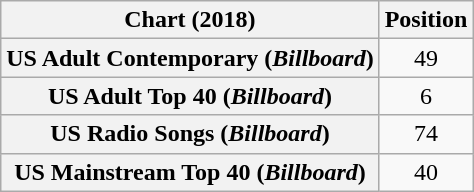<table class="wikitable plainrowheaders sortable" style="text-align:center">
<tr>
<th scope="col">Chart (2018)</th>
<th scope="col">Position</th>
</tr>
<tr>
<th scope="row">US Adult Contemporary (<em>Billboard</em>)</th>
<td>49</td>
</tr>
<tr>
<th scope="row">US Adult Top 40 (<em>Billboard</em>)</th>
<td>6</td>
</tr>
<tr>
<th scope="row">US Radio Songs (<em>Billboard</em>)</th>
<td>74</td>
</tr>
<tr>
<th scope="row">US Mainstream Top 40 (<em>Billboard</em>)</th>
<td>40</td>
</tr>
</table>
